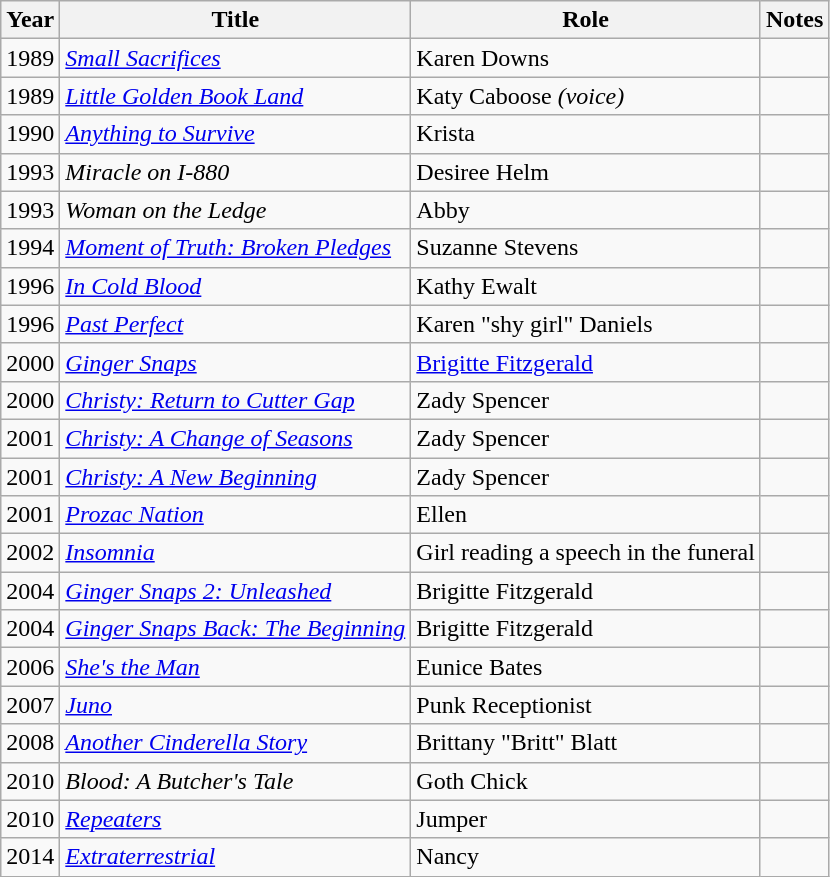<table class="wikitable sortable">
<tr>
<th>Year</th>
<th>Title</th>
<th>Role</th>
<th class="unsortable">Notes</th>
</tr>
<tr>
<td>1989</td>
<td><em><a href='#'>Small Sacrifices</a></em></td>
<td>Karen Downs</td>
<td></td>
</tr>
<tr>
<td>1989</td>
<td><em><a href='#'>Little Golden Book Land</a></em></td>
<td>Katy Caboose <em>(voice)</em></td>
<td></td>
</tr>
<tr>
<td>1990</td>
<td><em><a href='#'>Anything to Survive</a></em></td>
<td>Krista</td>
<td></td>
</tr>
<tr>
<td>1993</td>
<td><em>Miracle on I-880</em></td>
<td>Desiree Helm</td>
<td></td>
</tr>
<tr>
<td>1993</td>
<td><em>Woman on the Ledge</em></td>
<td>Abby</td>
<td></td>
</tr>
<tr>
<td>1994</td>
<td><em><a href='#'>Moment of Truth: Broken Pledges</a></em></td>
<td>Suzanne Stevens</td>
<td></td>
</tr>
<tr>
<td>1996</td>
<td><em><a href='#'>In Cold Blood</a></em></td>
<td>Kathy Ewalt</td>
<td></td>
</tr>
<tr>
<td>1996</td>
<td><em><a href='#'>Past Perfect</a></em></td>
<td>Karen "shy girl" Daniels</td>
<td></td>
</tr>
<tr>
<td>2000</td>
<td><em><a href='#'>Ginger Snaps</a></em></td>
<td><a href='#'>Brigitte Fitzgerald</a></td>
<td></td>
</tr>
<tr>
<td>2000</td>
<td><em><a href='#'>Christy: Return to Cutter Gap</a></em></td>
<td>Zady Spencer</td>
<td></td>
</tr>
<tr>
<td>2001</td>
<td><em><a href='#'>Christy: A Change of Seasons</a></em></td>
<td>Zady Spencer</td>
<td></td>
</tr>
<tr>
<td>2001</td>
<td><em><a href='#'>Christy: A New Beginning</a></em></td>
<td>Zady Spencer</td>
<td></td>
</tr>
<tr>
<td>2001</td>
<td><em><a href='#'>Prozac Nation</a></em></td>
<td>Ellen</td>
<td></td>
</tr>
<tr>
<td>2002</td>
<td><em><a href='#'>Insomnia</a></em></td>
<td>Girl reading a speech in the funeral</td>
<td></td>
</tr>
<tr>
<td>2004</td>
<td><em><a href='#'>Ginger Snaps 2: Unleashed</a></em></td>
<td>Brigitte Fitzgerald</td>
<td></td>
</tr>
<tr>
<td>2004</td>
<td><em><a href='#'>Ginger Snaps Back: The Beginning</a></em></td>
<td>Brigitte Fitzgerald</td>
<td></td>
</tr>
<tr>
<td>2006</td>
<td><em><a href='#'>She's the Man</a></em></td>
<td>Eunice Bates</td>
<td></td>
</tr>
<tr>
<td>2007</td>
<td><em><a href='#'>Juno</a></em></td>
<td>Punk Receptionist</td>
<td></td>
</tr>
<tr>
<td>2008</td>
<td><em><a href='#'>Another Cinderella Story</a></em></td>
<td>Brittany "Britt" Blatt</td>
<td></td>
</tr>
<tr>
<td>2010</td>
<td><em>Blood: A Butcher's Tale</em></td>
<td>Goth Chick</td>
<td></td>
</tr>
<tr>
<td>2010</td>
<td><em><a href='#'>Repeaters</a></em></td>
<td>Jumper</td>
<td></td>
</tr>
<tr>
<td>2014</td>
<td><em><a href='#'>Extraterrestrial</a></em></td>
<td>Nancy</td>
<td></td>
</tr>
</table>
